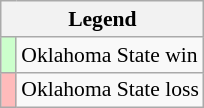<table class="wikitable" style="font-size:90%">
<tr>
<th colspan="2">Legend</th>
</tr>
<tr>
<td bgcolor="#ccffcc"> </td>
<td>Oklahoma State win</td>
</tr>
<tr>
<td bgcolor="#ffbbbb"> </td>
<td>Oklahoma State loss</td>
</tr>
</table>
